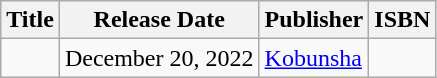<table class="wikitable">
<tr>
<th>Title</th>
<th>Release Date</th>
<th>Publisher</th>
<th>ISBN</th>
</tr>
<tr>
<td></td>
<td>December 20, 2022</td>
<td><a href='#'>Kobunsha</a></td>
<td></td>
</tr>
</table>
